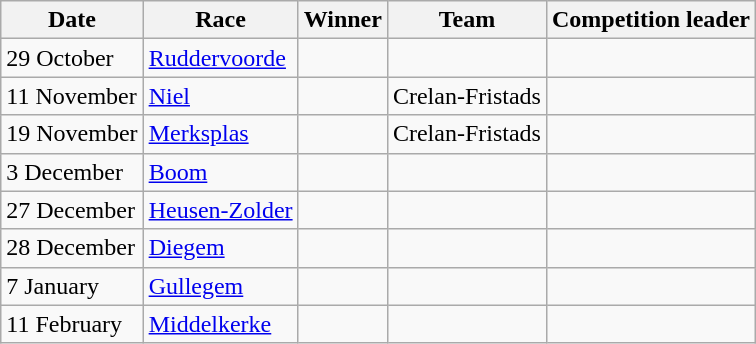<table class="wikitable">
<tr>
<th>Date</th>
<th>Race</th>
<th>Winner</th>
<th>Team</th>
<th>Competition leader</th>
</tr>
<tr>
<td>29 October</td>
<td><a href='#'>Ruddervoorde</a></td>
<td></td>
<td></td>
<td></td>
</tr>
<tr>
<td>11 November</td>
<td><a href='#'>Niel</a></td>
<td></td>
<td>Crelan-Fristads</td>
<td></td>
</tr>
<tr>
<td>19 November</td>
<td><a href='#'>Merksplas</a></td>
<td></td>
<td>Crelan-Fristads</td>
<td></td>
</tr>
<tr>
<td>3 December</td>
<td><a href='#'>Boom</a></td>
<td></td>
<td></td>
<td></td>
</tr>
<tr>
<td>27 December</td>
<td><a href='#'>Heusen-Zolder</a></td>
<td></td>
<td></td>
<td></td>
</tr>
<tr>
<td>28 December</td>
<td><a href='#'>Diegem</a></td>
<td></td>
<td></td>
<td></td>
</tr>
<tr>
<td>7 January</td>
<td><a href='#'>Gullegem</a></td>
<td></td>
<td></td>
<td></td>
</tr>
<tr>
<td>11 February</td>
<td><a href='#'>Middelkerke</a></td>
<td></td>
<td></td>
<td></td>
</tr>
</table>
